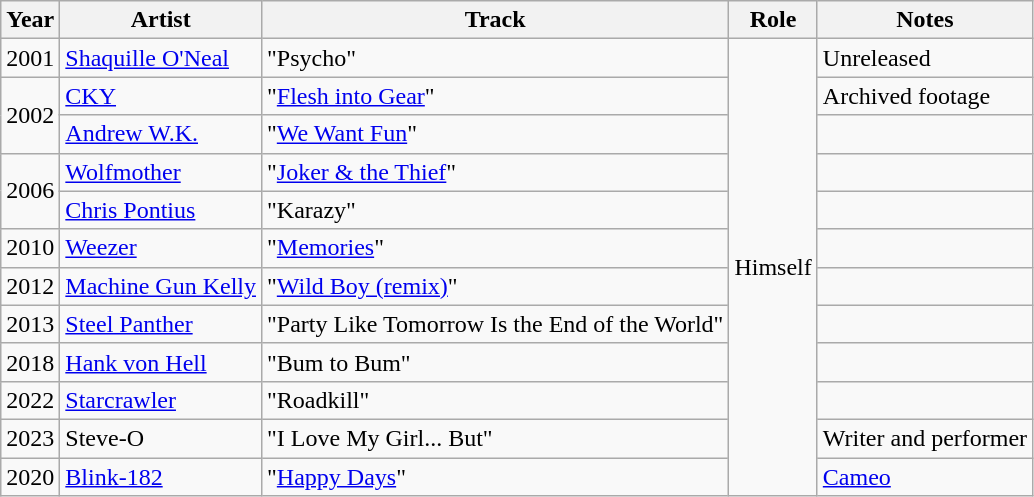<table class="wikitable">
<tr>
<th>Year</th>
<th>Artist</th>
<th>Track</th>
<th>Role</th>
<th>Notes</th>
</tr>
<tr>
<td>2001</td>
<td><a href='#'>Shaquille O'Neal</a></td>
<td>"Psycho"</td>
<td rowspan="12">Himself</td>
<td>Unreleased</td>
</tr>
<tr>
<td rowspan="2">2002</td>
<td><a href='#'>CKY</a></td>
<td>"<a href='#'>Flesh into Gear</a>"</td>
<td>Archived footage</td>
</tr>
<tr>
<td><a href='#'>Andrew W.K.</a></td>
<td>"<a href='#'>We Want Fun</a>"</td>
<td></td>
</tr>
<tr>
<td rowspan="2">2006</td>
<td><a href='#'>Wolfmother</a></td>
<td>"<a href='#'>Joker & the Thief</a>"</td>
<td></td>
</tr>
<tr>
<td><a href='#'>Chris Pontius</a></td>
<td>"Karazy"</td>
<td></td>
</tr>
<tr>
<td>2010</td>
<td><a href='#'>Weezer</a></td>
<td>"<a href='#'>Memories</a>"</td>
<td></td>
</tr>
<tr>
<td>2012</td>
<td><a href='#'>Machine Gun Kelly</a></td>
<td>"<a href='#'>Wild Boy (remix)</a>"</td>
<td></td>
</tr>
<tr>
<td>2013</td>
<td><a href='#'>Steel Panther</a></td>
<td>"Party Like Tomorrow Is the End of the World"</td>
<td></td>
</tr>
<tr>
<td>2018</td>
<td><a href='#'>Hank von Hell</a></td>
<td>"Bum to Bum"</td>
<td></td>
</tr>
<tr>
<td>2022</td>
<td><a href='#'>Starcrawler</a></td>
<td>"Roadkill"</td>
<td></td>
</tr>
<tr>
<td>2023</td>
<td>Steve-O</td>
<td>"I Love My Girl... But"</td>
<td>Writer and performer</td>
</tr>
<tr>
<td>2020</td>
<td><a href='#'>Blink-182</a></td>
<td>"<a href='#'>Happy Days</a>"</td>
<td><a href='#'>Cameo</a></td>
</tr>
</table>
